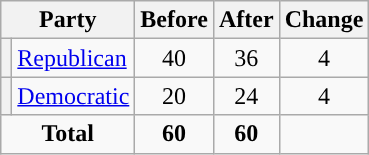<table class="wikitable" style="text-align:center;">
<tr>
<th colspan="2">Party</th>
<th>Before</th>
<th>After</th>
<th>Change</th>
</tr>
<tr>
<th style="background-color:"></th>
<td style="text-align:left;"><a href='#'>Republican</a></td>
<td>40</td>
<td>36</td>
<td> 4</td>
</tr>
<tr>
<th style="background-color:"></th>
<td style="text-align:left;"><a href='#'>Democratic</a></td>
<td>20</td>
<td>24</td>
<td> 4</td>
</tr>
<tr>
<td colspan="2"><strong>Total</strong></td>
<td><strong>60</strong></td>
<td><strong>60</strong></td>
<td></td>
</tr>
</table>
